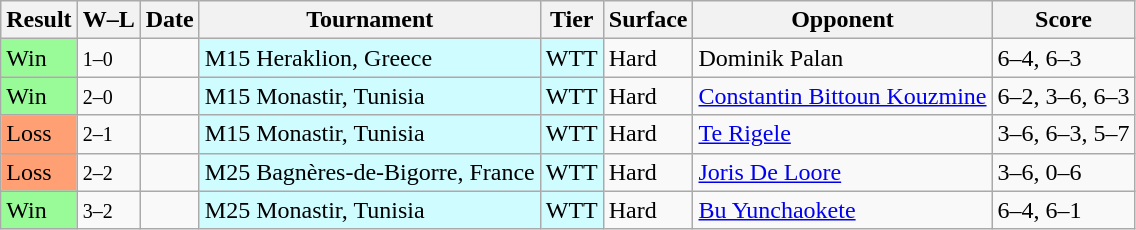<table class="sortable wikitable">
<tr>
<th>Result</th>
<th class="unsortable">W–L</th>
<th>Date</th>
<th>Tournament</th>
<th>Tier</th>
<th>Surface</th>
<th>Opponent</th>
<th class="unsortable">Score</th>
</tr>
<tr>
<td bgcolor=98FB98>Win</td>
<td><small>1–0</small></td>
<td></td>
<td style="background:#cffcff;">M15 Heraklion, Greece</td>
<td style="background:#cffcff;">WTT</td>
<td>Hard</td>
<td> Dominik Palan</td>
<td>6–4, 6–3</td>
</tr>
<tr>
<td bgcolor=98FB98>Win</td>
<td><small>2–0</small></td>
<td></td>
<td style="background:#cffcff;">M15 Monastir, Tunisia</td>
<td style="background:#cffcff;">WTT</td>
<td>Hard</td>
<td> <a href='#'>Constantin Bittoun Kouzmine</a></td>
<td>6–2, 3–6, 6–3</td>
</tr>
<tr>
<td bgcolor=FFA074>Loss</td>
<td><small>2–1</small></td>
<td></td>
<td style="background:#cffcff;">M15 Monastir, Tunisia</td>
<td style="background:#cffcff;">WTT</td>
<td>Hard</td>
<td> <a href='#'>Te Rigele</a></td>
<td>3–6, 6–3, 5–7</td>
</tr>
<tr>
<td bgcolor=FFA074>Loss</td>
<td><small>2–2</small></td>
<td></td>
<td style="background:#cffcff;">M25 Bagnères-de-Bigorre, France</td>
<td style="background:#cffcff;">WTT</td>
<td>Hard</td>
<td> <a href='#'>Joris De Loore</a></td>
<td>3–6, 0–6</td>
</tr>
<tr>
<td bgcolor=98FB98>Win</td>
<td><small>3–2</small></td>
<td></td>
<td style="background:#cffcff;">M25 Monastir, Tunisia</td>
<td style="background:#cffcff;">WTT</td>
<td>Hard</td>
<td> <a href='#'>Bu Yunchaokete</a></td>
<td>6–4, 6–1</td>
</tr>
</table>
